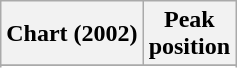<table class="wikitable sortable plainrowheaders" style="text-align:center">
<tr>
<th scope="col">Chart (2002)</th>
<th scope="col">Peak<br> position</th>
</tr>
<tr>
</tr>
<tr>
</tr>
<tr>
</tr>
<tr>
</tr>
<tr>
</tr>
<tr>
</tr>
<tr>
</tr>
<tr>
</tr>
<tr>
</tr>
<tr>
</tr>
<tr>
</tr>
<tr>
</tr>
<tr>
</tr>
</table>
